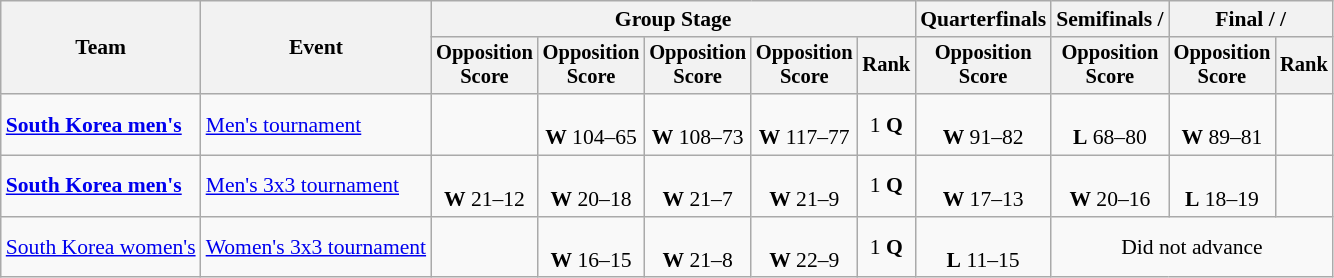<table class=wikitable style=font-size:90%;text-align:center>
<tr>
<th rowspan=2>Team</th>
<th rowspan=2>Event</th>
<th colspan=5>Group Stage</th>
<th>Quarterfinals</th>
<th>Semifinals / </th>
<th colspan=2>Final /  / </th>
</tr>
<tr style=font-size:95%>
<th>Opposition<br>Score</th>
<th>Opposition<br>Score</th>
<th>Opposition<br>Score</th>
<th>Opposition<br>Score</th>
<th>Rank</th>
<th>Opposition<br>Score</th>
<th>Opposition<br>Score</th>
<th>Opposition<br>Score</th>
<th>Rank</th>
</tr>
<tr>
<td align=left><strong><a href='#'>South Korea men's</a></strong></td>
<td align=left><a href='#'>Men's tournament</a></td>
<td></td>
<td><br><strong>W</strong> 104–65</td>
<td><br><strong>W</strong> 108–73</td>
<td><br><strong>W</strong> 117–77</td>
<td>1 <strong>Q</strong></td>
<td><br><strong>W</strong> 91–82</td>
<td><br><strong>L</strong> 68–80</td>
<td><br><strong>W</strong> 89–81</td>
<td></td>
</tr>
<tr>
<td align=left><strong><a href='#'>South Korea men's</a></strong></td>
<td align=left><a href='#'>Men's 3x3 tournament</a></td>
<td><br><strong>W</strong> 21–12</td>
<td><br><strong>W</strong> 20–18</td>
<td><br><strong>W</strong> 21–7</td>
<td><br><strong>W</strong> 21–9</td>
<td>1 <strong>Q</strong></td>
<td><br><strong>W</strong> 17–13</td>
<td><br><strong>W</strong> 20–16</td>
<td><br><strong>L</strong> 18–19</td>
<td></td>
</tr>
<tr>
<td align=left><a href='#'>South Korea women's</a></td>
<td align=left><a href='#'>Women's 3x3 tournament</a></td>
<td></td>
<td><br><strong>W</strong> 16–15</td>
<td><br><strong>W</strong> 21–8</td>
<td><br><strong>W</strong> 22–9</td>
<td>1 <strong>Q</strong></td>
<td><br><strong>L</strong> 11–15</td>
<td colspan=3>Did not advance</td>
</tr>
</table>
